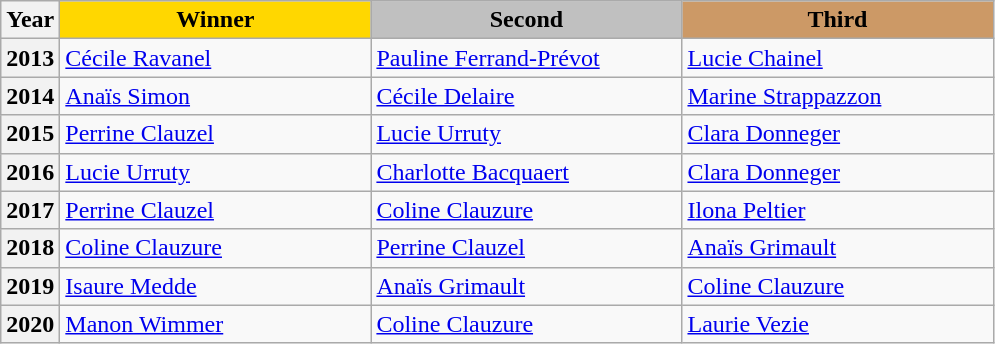<table class="wikitable sortable">
<tr>
<th>Year</th>
<th scope=col colspan=1 style="width:200px; background: gold;">Winner</th>
<th scope=col colspan=1 style="width:200px; background: silver;">Second</th>
<th scope=col colspan=1 style="width:200px; background: #cc9966;">Third</th>
</tr>
<tr>
<th>2013</th>
<td><a href='#'>Cécile Ravanel</a></td>
<td><a href='#'>Pauline Ferrand-Prévot</a></td>
<td><a href='#'>Lucie Chainel</a></td>
</tr>
<tr>
<th>2014</th>
<td><a href='#'>Anaïs Simon</a></td>
<td><a href='#'>Cécile Delaire</a></td>
<td><a href='#'>Marine Strappazzon</a></td>
</tr>
<tr>
<th>2015</th>
<td><a href='#'>Perrine Clauzel</a></td>
<td><a href='#'>Lucie Urruty</a></td>
<td><a href='#'>Clara Donneger</a></td>
</tr>
<tr>
<th>2016</th>
<td><a href='#'>Lucie Urruty</a></td>
<td><a href='#'>Charlotte Bacquaert</a></td>
<td><a href='#'>Clara Donneger</a></td>
</tr>
<tr>
<th>2017</th>
<td><a href='#'>Perrine Clauzel</a></td>
<td><a href='#'>Coline Clauzure</a></td>
<td><a href='#'>Ilona Peltier</a></td>
</tr>
<tr>
<th>2018</th>
<td><a href='#'>Coline Clauzure</a></td>
<td><a href='#'>Perrine Clauzel</a></td>
<td><a href='#'>Anaïs Grimault</a></td>
</tr>
<tr>
<th>2019</th>
<td><a href='#'>Isaure Medde</a></td>
<td><a href='#'>Anaïs Grimault</a></td>
<td><a href='#'>Coline Clauzure</a></td>
</tr>
<tr>
<th>2020</th>
<td><a href='#'>Manon Wimmer</a></td>
<td><a href='#'>Coline Clauzure</a></td>
<td><a href='#'>Laurie Vezie</a></td>
</tr>
</table>
